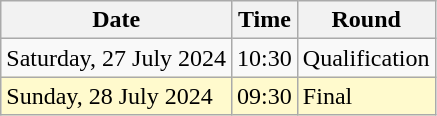<table class="wikitable">
<tr>
<th>Date</th>
<th>Time</th>
<th>Round</th>
</tr>
<tr>
<td>Saturday, 27 July 2024</td>
<td>10:30</td>
<td>Qualification</td>
</tr>
<tr style=background:lemonchiffon>
<td>Sunday, 28 July 2024</td>
<td>09:30</td>
<td>Final</td>
</tr>
</table>
